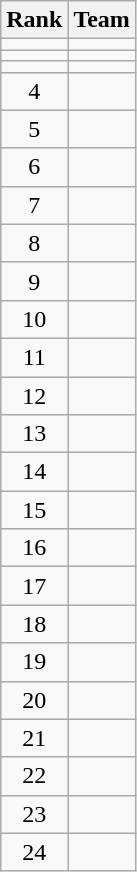<table class="wikitable">
<tr>
<th>Rank</th>
<th>Team</th>
</tr>
<tr>
<td align=center></td>
<td></td>
</tr>
<tr>
<td align=center></td>
<td></td>
</tr>
<tr>
<td align=center></td>
<td></td>
</tr>
<tr>
<td align=center>4</td>
<td></td>
</tr>
<tr>
<td align=center>5</td>
<td></td>
</tr>
<tr>
<td align=center>6</td>
<td></td>
</tr>
<tr>
<td align=center>7</td>
<td></td>
</tr>
<tr>
<td align=center>8</td>
<td></td>
</tr>
<tr>
<td align=center>9</td>
<td></td>
</tr>
<tr>
<td align=center>10</td>
<td></td>
</tr>
<tr>
<td align=center>11</td>
<td></td>
</tr>
<tr>
<td align=center>12</td>
<td></td>
</tr>
<tr>
<td align=center>13</td>
<td></td>
</tr>
<tr>
<td align=center>14</td>
<td></td>
</tr>
<tr>
<td align=center>15</td>
<td></td>
</tr>
<tr>
<td align=center>16</td>
<td></td>
</tr>
<tr>
<td align=center>17</td>
<td></td>
</tr>
<tr>
<td align=center>18</td>
<td></td>
</tr>
<tr>
<td align=center>19</td>
<td></td>
</tr>
<tr>
<td align=center>20</td>
<td></td>
</tr>
<tr>
<td align=center>21</td>
<td></td>
</tr>
<tr>
<td align=center>22</td>
<td></td>
</tr>
<tr>
<td align=center>23</td>
<td></td>
</tr>
<tr>
<td align=center>24</td>
<td></td>
</tr>
</table>
